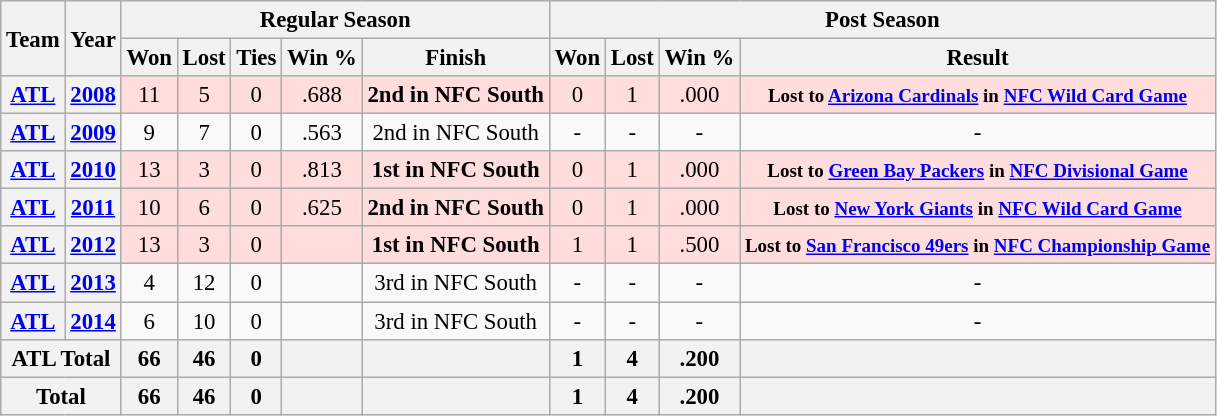<table class="wikitable" style="font-size: 95%; text-align:center;">
<tr>
<th rowspan="2">Team</th>
<th rowspan="2">Year</th>
<th colspan="5">Regular Season</th>
<th colspan="4">Post Season</th>
</tr>
<tr>
<th>Won</th>
<th>Lost</th>
<th>Ties</th>
<th>Win %</th>
<th>Finish</th>
<th>Won</th>
<th>Lost</th>
<th>Win %</th>
<th>Result</th>
</tr>
<tr style="background:#fdd;">
<th><a href='#'>ATL</a></th>
<th><a href='#'>2008</a></th>
<td>11</td>
<td>5</td>
<td>0</td>
<td>.688</td>
<td><strong>2nd in NFC South</strong></td>
<td>0</td>
<td>1</td>
<td>.000</td>
<td><small><strong>Lost to <a href='#'>Arizona Cardinals</a> in <a href='#'>NFC Wild Card Game</a></strong></small></td>
</tr>
<tr>
<th><a href='#'>ATL</a></th>
<th><a href='#'>2009</a></th>
<td>9</td>
<td>7</td>
<td>0</td>
<td>.563</td>
<td>2nd in NFC South</td>
<td>-</td>
<td>-</td>
<td>-</td>
<td>-</td>
</tr>
<tr style="background:#fdd;">
<th><a href='#'>ATL</a></th>
<th><a href='#'>2010</a></th>
<td>13</td>
<td>3</td>
<td>0</td>
<td>.813</td>
<td><strong>1st in NFC South</strong></td>
<td>0</td>
<td>1</td>
<td>.000</td>
<td><small><strong>Lost to <a href='#'>Green Bay Packers</a> in <a href='#'>NFC Divisional Game</a></strong></small></td>
</tr>
<tr style="background:#fdd;">
<th><a href='#'>ATL</a></th>
<th><a href='#'>2011</a></th>
<td>10</td>
<td>6</td>
<td>0</td>
<td>.625</td>
<td><strong>2nd in NFC South</strong></td>
<td>0</td>
<td>1</td>
<td>.000</td>
<td><small> <strong>Lost to <a href='#'>New York Giants</a> in <a href='#'>NFC Wild Card Game</a></strong></small></td>
</tr>
<tr style="background:#fdd;">
<th><a href='#'>ATL</a></th>
<th><a href='#'>2012</a></th>
<td>13</td>
<td>3</td>
<td>0</td>
<td></td>
<td><strong>1st in NFC South</strong></td>
<td>1</td>
<td>1</td>
<td>.500</td>
<td><small>  <strong>Lost to <a href='#'>San Francisco 49ers</a> in <a href='#'>NFC Championship Game</a></strong></small></td>
</tr>
<tr>
<th><a href='#'>ATL</a></th>
<th><a href='#'>2013</a></th>
<td>4</td>
<td>12</td>
<td>0</td>
<td></td>
<td>3rd in NFC South</td>
<td>-</td>
<td>-</td>
<td>-</td>
<td>-</td>
</tr>
<tr>
<th><a href='#'>ATL</a></th>
<th><a href='#'>2014</a></th>
<td>6</td>
<td>10</td>
<td>0</td>
<td></td>
<td>3rd in NFC South</td>
<td>-</td>
<td>-</td>
<td>-</td>
<td>-</td>
</tr>
<tr>
<th colspan="2">ATL Total</th>
<th>66</th>
<th>46</th>
<th>0</th>
<th></th>
<th></th>
<th>1</th>
<th>4</th>
<th>.200</th>
<th></th>
</tr>
<tr>
<th colspan="2">Total</th>
<th>66</th>
<th>46</th>
<th>0</th>
<th winpct></th>
<th></th>
<th>1</th>
<th>4</th>
<th>.200</th>
<th></th>
</tr>
</table>
